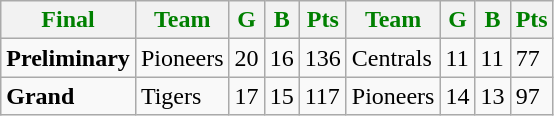<table class="wikitable">
<tr>
<th style="color:green">Final</th>
<th style="color:green">Team</th>
<th style="color:green">G</th>
<th style="color:green">B</th>
<th style="color:green">Pts</th>
<th style="color:green">Team</th>
<th style="color:green">G</th>
<th style="color:green">B</th>
<th style="color:green">Pts</th>
</tr>
<tr>
<td><strong>Preliminary</strong></td>
<td>Pioneers</td>
<td>20</td>
<td>16</td>
<td>136</td>
<td>Centrals</td>
<td>11</td>
<td>11</td>
<td>77</td>
</tr>
<tr>
<td><strong>Grand</strong></td>
<td>Tigers</td>
<td>17</td>
<td>15</td>
<td>117</td>
<td>Pioneers</td>
<td>14</td>
<td>13</td>
<td>97</td>
</tr>
</table>
